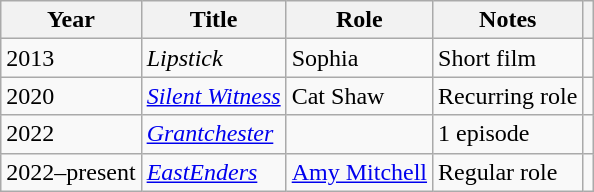<table class="wikitable sortable">
<tr>
<th>Year</th>
<th>Title</th>
<th>Role</th>
<th>Notes</th>
<th></th>
</tr>
<tr>
<td>2013</td>
<td><em>Lipstick</em></td>
<td>Sophia</td>
<td>Short film</td>
<td align="center"></td>
</tr>
<tr>
<td>2020</td>
<td><em><a href='#'>Silent Witness</a></em></td>
<td>Cat Shaw</td>
<td>Recurring role</td>
<td align="center"></td>
</tr>
<tr>
<td>2022</td>
<td><em><a href='#'>Grantchester</a></em></td>
<td></td>
<td>1 episode</td>
<td align="center"></td>
</tr>
<tr>
<td>2022–present</td>
<td><em><a href='#'>EastEnders</a></em></td>
<td><a href='#'>Amy Mitchell</a></td>
<td>Regular role</td>
<td align="center"></td>
</tr>
</table>
